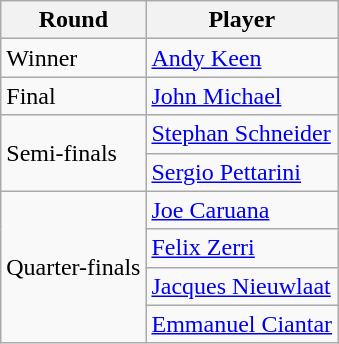<table class="wikitable">
<tr>
<th>Round</th>
<th>Player</th>
</tr>
<tr>
<td rowspan="1">Winner</td>
<td> <a href='#'>Andy Keen</a></td>
</tr>
<tr>
<td rowspan="1">Final</td>
<td> <a href='#'>John Michael</a></td>
</tr>
<tr>
<td rowspan="2">Semi-finals</td>
<td> <a href='#'>Stephan Schneider</a></td>
</tr>
<tr>
<td> <a href='#'>Sergio Pettarini</a></td>
</tr>
<tr>
<td rowspan="4">Quarter-finals</td>
<td> <a href='#'>Joe Caruana</a></td>
</tr>
<tr>
<td> <a href='#'>Felix Zerri</a></td>
</tr>
<tr>
<td> <a href='#'>Jacques Nieuwlaat</a></td>
</tr>
<tr>
<td> <a href='#'>Emmanuel Ciantar</a></td>
</tr>
</table>
